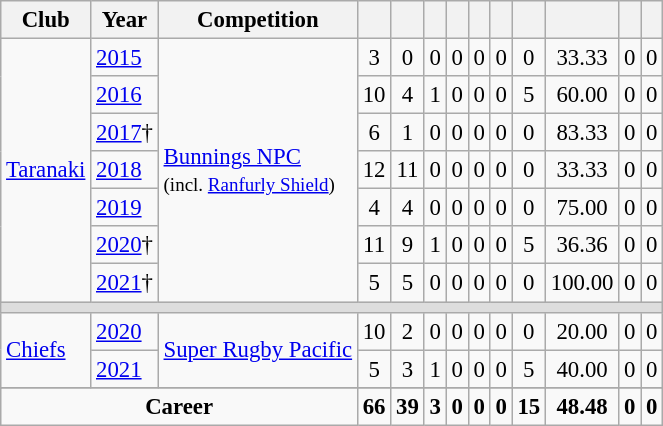<table class="wikitable sortable" style="text-align:center; font-size:95%">
<tr>
<th>Club</th>
<th>Year</th>
<th>Competition</th>
<th></th>
<th></th>
<th></th>
<th></th>
<th></th>
<th></th>
<th></th>
<th></th>
<th></th>
<th></th>
</tr>
<tr>
<td rowspan=7 style="text-align:left;"><a href='#'>Taranaki</a></td>
<td style="text-align:left;"><a href='#'>2015</a></td>
<td rowspan=7 style="text-align:left;"><a href='#'>Bunnings NPC</a><br><small>(incl. <a href='#'>Ranfurly Shield</a>)</small></td>
<td>3</td>
<td>0</td>
<td>0</td>
<td>0</td>
<td>0</td>
<td>0</td>
<td>0</td>
<td>33.33</td>
<td>0</td>
<td>0</td>
</tr>
<tr>
<td style="text-align:left;"><a href='#'>2016</a></td>
<td>10</td>
<td>4</td>
<td>1</td>
<td>0</td>
<td>0</td>
<td>0</td>
<td>5</td>
<td>60.00</td>
<td>0</td>
<td>0</td>
</tr>
<tr>
<td style="text-align:left;"><a href='#'>2017</a>†</td>
<td>6</td>
<td>1</td>
<td>0</td>
<td>0</td>
<td>0</td>
<td>0</td>
<td>0</td>
<td>83.33</td>
<td>0</td>
<td>0</td>
</tr>
<tr>
<td style="text-align:left;"><a href='#'>2018</a></td>
<td>12</td>
<td>11</td>
<td>0</td>
<td>0</td>
<td>0</td>
<td>0</td>
<td>0</td>
<td>33.33</td>
<td>0</td>
<td>0</td>
</tr>
<tr>
<td style="text-align:left;"><a href='#'>2019</a></td>
<td>4</td>
<td>4</td>
<td>0</td>
<td>0</td>
<td>0</td>
<td>0</td>
<td>0</td>
<td>75.00</td>
<td>0</td>
<td>0</td>
</tr>
<tr>
<td style="text-align:left;"><a href='#'>2020</a>†</td>
<td>11</td>
<td>9</td>
<td>1</td>
<td>0</td>
<td>0</td>
<td>0</td>
<td>5</td>
<td>36.36</td>
<td>0</td>
<td>0</td>
</tr>
<tr>
<td style="text-align:left;"><a href='#'>2021</a>†</td>
<td>5</td>
<td>5</td>
<td>0</td>
<td>0</td>
<td>0</td>
<td>0</td>
<td>0</td>
<td>100.00</td>
<td>0</td>
<td>0</td>
</tr>
<tr>
<td colspan=13 style="background-color: #DDDDDD"></td>
</tr>
<tr>
<td rowspan=2 style="text-align:left;"><a href='#'>Chiefs</a></td>
<td style="text-align:left;"><a href='#'>2020</a></td>
<td rowspan=2 style="text-align:left;"><a href='#'>Super Rugby Pacific</a></td>
<td>10</td>
<td>2</td>
<td>0</td>
<td>0</td>
<td>0</td>
<td>0</td>
<td>0</td>
<td>20.00</td>
<td>0</td>
<td>0</td>
</tr>
<tr>
<td style="text-align:left;"><a href='#'>2021</a></td>
<td>5</td>
<td>3</td>
<td>1</td>
<td>0</td>
<td>0</td>
<td>0</td>
<td>5</td>
<td>40.00</td>
<td>0</td>
<td>0</td>
</tr>
<tr>
</tr>
<tr class="sortbottom" valign="top">
<td colspan=3 style="text-align: center"><strong>Career</strong></td>
<td><strong>66</strong></td>
<td><strong>39</strong></td>
<td><strong>3</strong></td>
<td><strong>0</strong></td>
<td><strong>0</strong></td>
<td><strong>0</strong></td>
<td><strong>15</strong></td>
<td><strong>48.48</strong></td>
<td><strong>0</strong></td>
<td><strong>0</strong></td>
</tr>
</table>
